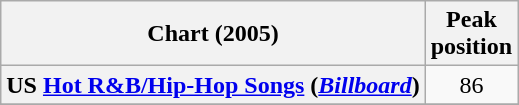<table class="wikitable sortable plainrowheaders">
<tr>
<th scope="col">Chart (2005)</th>
<th scope="col">Peak<br>position</th>
</tr>
<tr>
<th scope="row">US <a href='#'>Hot R&B/Hip-Hop Songs</a> (<em><a href='#'>Billboard</a></em>)</th>
<td style="text-align:center;">86</td>
</tr>
<tr>
</tr>
</table>
